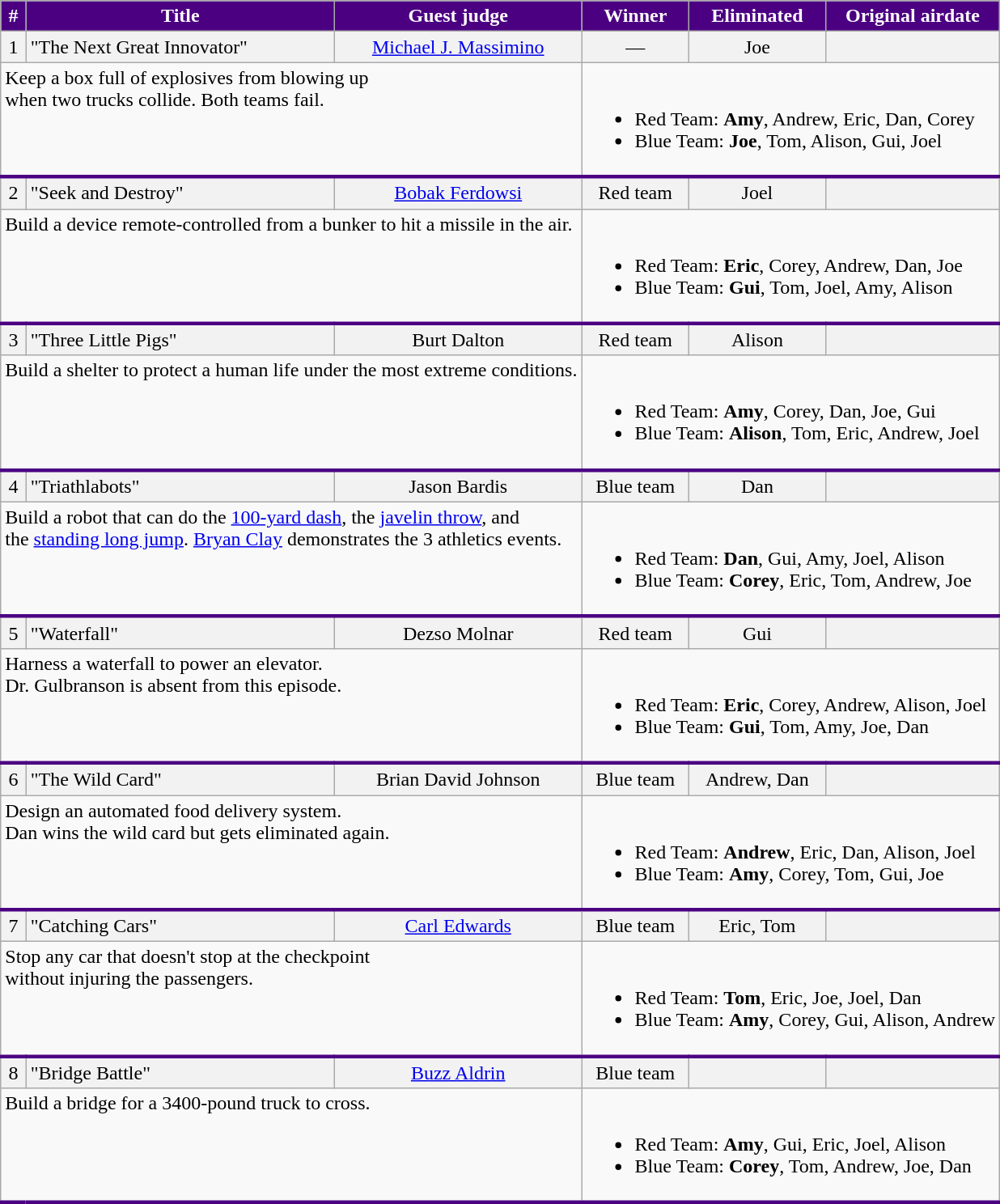<table class="wikitable plainrowheaders">
<tr>
<th style="background:#4B0082; color:#FFFFFF">#</th>
<th style="background:#4B0082; color:#FFFFFF">Title</th>
<th style="background:#4B0082; color:#FFFFFF">Guest judge</th>
<th style="background:#4B0082; color:#FFFFFF">Winner</th>
<th style="background:#4B0082; color:#FFFFFF">Eliminated</th>
<th style="background:#4B0082; color:#FFFFFF">Original airdate</th>
</tr>
<tr>
<td style="background:#F2F2F2; text-align:center">1</td>
<td style="background:#F2F2F2">"The Next Great Innovator"</td>
<td style="background:#F2F2F2; text-align:center"><a href='#'>Michael J. Massimino</a></td>
<td style="background:#F2F2F2; text-align:center">—</td>
<td style="background:#F2F2F2; text-align:center">Joe</td>
<td style="background:#F2F2F2; text-align:center"></td>
</tr>
<tr>
<td colspan="3" style="vertical-align:top;border-bottom:3px solid #4B0082">Keep a box full of explosives from blowing up<br>when two trucks collide. Both teams fail.</td>
<td colspan="3" style="vertical-align:top;border-bottom:3px solid #4B0082"><br><ul><li>Red Team: <strong>Amy</strong>, Andrew, Eric, Dan, Corey</li><li>Blue Team: <strong>Joe</strong>, Tom, Alison, Gui, Joel</li></ul></td>
</tr>
<tr>
<td style="background:#F2F2F2; text-align:center">2</td>
<td style="background:#F2F2F2">"Seek and Destroy"</td>
<td style="background:#F2F2F2; text-align:center"><a href='#'>Bobak Ferdowsi</a></td>
<td style="background:#F2F2F2; text-align:center">Red team</td>
<td style="background:#F2F2F2; text-align:center">Joel</td>
<td style="background:#F2F2F2; text-align:center"></td>
</tr>
<tr>
<td colspan="3" style="vertical-align:top;border-bottom:3px solid #4B0082">Build a device remote-controlled from a bunker to hit a missile in the air.</td>
<td colspan="3" style="vertical-align:top;border-bottom:3px solid #4B0082"><br><ul><li>Red Team: <strong>Eric</strong>, Corey, Andrew, Dan, Joe</li><li>Blue Team: <strong>Gui</strong>, Tom, Joel, Amy, Alison</li></ul></td>
</tr>
<tr>
<td style="background:#F2F2F2; text-align:center">3</td>
<td style="background:#F2F2F2">"Three Little Pigs"</td>
<td style="background:#F2F2F2; text-align:center">Burt Dalton</td>
<td style="background:#F2F2F2; text-align:center">Red team</td>
<td style="background:#F2F2F2; text-align:center">Alison</td>
<td style="background:#F2F2F2; text-align:center"></td>
</tr>
<tr>
<td colspan="3" style="vertical-align:top;border-bottom:3px solid #4B0082">Build a shelter to protect a human life under the most extreme conditions.</td>
<td colspan="3" style="vertical-align:top;border-bottom:3px solid #4B0082"><br><ul><li>Red Team: <strong>Amy</strong>, Corey, Dan, Joe, Gui</li><li>Blue Team: <strong>Alison</strong>, Tom, Eric, Andrew, Joel</li></ul></td>
</tr>
<tr>
<td style="background:#F2F2F2; text-align:center">4</td>
<td style="background:#F2F2F2">"Triathlabots"</td>
<td style="background:#F2F2F2; text-align:center">Jason Bardis</td>
<td style="background:#F2F2F2; text-align:center">Blue team</td>
<td style="background:#F2F2F2; text-align:center">Dan</td>
<td style="background:#F2F2F2; text-align:center"></td>
</tr>
<tr>
<td colspan="3" style="vertical-align:top;border-bottom:3px solid #4B0082">Build a robot that can do the <a href='#'>100-yard dash</a>, the <a href='#'>javelin throw</a>, and<br>the <a href='#'>standing long jump</a>. <a href='#'>Bryan Clay</a> demonstrates the 3 athletics events.</td>
<td colspan="3" style="vertical-align:top;border-bottom:3px solid #4B0082"><br><ul><li>Red Team: <strong>Dan</strong>, Gui, Amy, Joel, Alison</li><li>Blue Team: <strong>Corey</strong>, Eric, Tom, Andrew, Joe</li></ul></td>
</tr>
<tr>
<td style="background:#F2F2F2; text-align:center">5</td>
<td style="background:#F2F2F2">"Waterfall"</td>
<td style="background:#F2F2F2; text-align:center">Dezso Molnar</td>
<td style="background:#F2F2F2; text-align:center">Red team</td>
<td style="background:#F2F2F2; text-align:center">Gui</td>
<td style="background:#F2F2F2; text-align:center"></td>
</tr>
<tr>
<td colspan="3" style="vertical-align:top;border-bottom:3px solid #4B0082">Harness a waterfall to power an elevator.<br>Dr. Gulbranson is absent from this episode.</td>
<td colspan="3" style="vertical-align:top;border-bottom:3px solid #4B0082"><br><ul><li>Red Team: <strong>Eric</strong>, Corey, Andrew, Alison, Joel</li><li>Blue Team: <strong>Gui</strong>, Tom, Amy, Joe, Dan</li></ul></td>
</tr>
<tr>
<td style="background:#F2F2F2; text-align:center">6</td>
<td style="background:#F2F2F2">"The Wild Card"</td>
<td style="background:#F2F2F2; text-align:center">Brian David Johnson</td>
<td style="background:#F2F2F2; text-align:center">Blue team</td>
<td style="background:#F2F2F2; text-align:center">Andrew, Dan</td>
<td style="background:#F2F2F2; text-align:center"></td>
</tr>
<tr>
<td colspan="3" style="vertical-align:top;border-bottom:3px solid #4B0082">Design an automated food delivery system.<br>Dan wins the wild card but gets eliminated again.</td>
<td colspan="3" style="vertical-align:top;border-bottom:3px solid #4B0082"><br><ul><li>Red Team: <strong>Andrew</strong>, Eric, Dan, Alison, Joel</li><li>Blue Team: <strong>Amy</strong>, Corey, Tom, Gui, Joe</li></ul></td>
</tr>
<tr>
<td style="background:#F2F2F2; text-align:center">7</td>
<td style="background:#F2F2F2">"Catching Cars"</td>
<td style="background:#F2F2F2; text-align:center"><a href='#'>Carl Edwards</a></td>
<td style="background:#F2F2F2; text-align:center">Blue team</td>
<td style="background:#F2F2F2; text-align:center">Eric, Tom</td>
<td style="background:#F2F2F2; text-align:center"></td>
</tr>
<tr>
<td colspan="3" style="vertical-align:top;border-bottom:3px solid #4B0082">Stop any car that doesn't stop at the checkpoint<br>without injuring the passengers.</td>
<td colspan="3" style="vertical-align:top;border-bottom:3px solid #4B0082"><br><ul><li>Red Team: <strong>Tom</strong>, Eric, Joe, Joel, Dan</li><li>Blue Team: <strong>Amy</strong>, Corey, Gui, Alison, Andrew</li></ul></td>
</tr>
<tr>
<td style="background:#F2F2F2; text-align:center">8</td>
<td style="background:#F2F2F2">"Bridge Battle"</td>
<td style="background:#F2F2F2; text-align:center"><a href='#'>Buzz Aldrin</a></td>
<td style="background:#F2F2F2; text-align:center">Blue team</td>
<td style="background:#F2F2F2; text-align:center"></td>
<td style="background:#F2F2F2; text-align:center"></td>
</tr>
<tr>
<td colspan="3" style="vertical-align:top;border-bottom:3px solid #4B0082">Build a bridge for a 3400-pound truck to cross.</td>
<td colspan="3" style="vertical-align:top;border-bottom:3px solid #4B0082"><br><ul><li>Red Team: <strong>Amy</strong>, Gui, Eric, Joel, Alison</li><li>Blue Team: <strong>Corey</strong>, Tom, Andrew, Joe, Dan</li></ul></td>
</tr>
</table>
